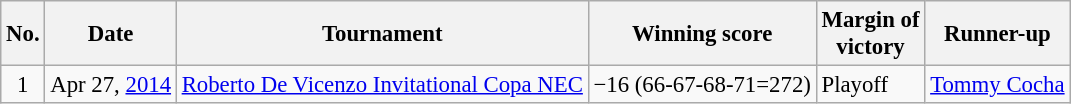<table class="wikitable" style="font-size:95%;">
<tr>
<th>No.</th>
<th>Date</th>
<th>Tournament</th>
<th>Winning score</th>
<th>Margin of<br>victory</th>
<th>Runner-up</th>
</tr>
<tr>
<td align=center>1</td>
<td align=right>Apr 27, <a href='#'>2014</a></td>
<td><a href='#'>Roberto De Vicenzo Invitational Copa NEC</a></td>
<td>−16 (66-67-68-71=272)</td>
<td>Playoff</td>
<td> <a href='#'>Tommy Cocha</a></td>
</tr>
</table>
